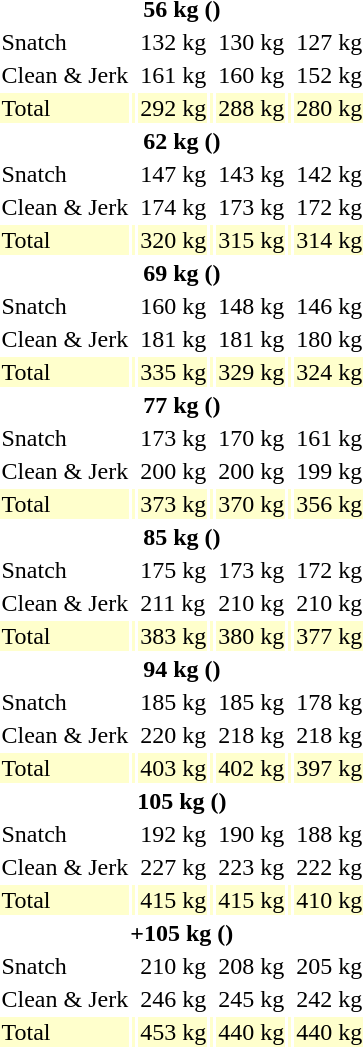<table>
<tr>
<th colspan=7>56 kg ()</th>
</tr>
<tr>
<td>Snatch</td>
<td></td>
<td>132 kg</td>
<td></td>
<td>130 kg</td>
<td></td>
<td>127 kg</td>
</tr>
<tr>
<td>Clean & Jerk</td>
<td></td>
<td>161 kg</td>
<td></td>
<td>160 kg</td>
<td></td>
<td>152 kg</td>
</tr>
<tr bgcolor=ffffcc>
<td>Total</td>
<td></td>
<td>292 kg</td>
<td></td>
<td>288 kg</td>
<td></td>
<td>280 kg</td>
</tr>
<tr>
<th colspan=7>62 kg ()</th>
</tr>
<tr>
<td>Snatch</td>
<td></td>
<td>147 kg</td>
<td></td>
<td>143 kg</td>
<td></td>
<td>142 kg</td>
</tr>
<tr>
<td>Clean & Jerk</td>
<td></td>
<td>174 kg</td>
<td></td>
<td>173 kg</td>
<td></td>
<td>172 kg</td>
</tr>
<tr bgcolor=ffffcc>
<td>Total</td>
<td></td>
<td>320 kg</td>
<td></td>
<td>315 kg</td>
<td></td>
<td>314 kg</td>
</tr>
<tr>
<th colspan=7>69 kg ()</th>
</tr>
<tr>
<td>Snatch</td>
<td></td>
<td>160 kg</td>
<td></td>
<td>148 kg</td>
<td></td>
<td>146 kg</td>
</tr>
<tr>
<td>Clean & Jerk</td>
<td></td>
<td>181 kg</td>
<td></td>
<td>181 kg</td>
<td></td>
<td>180 kg</td>
</tr>
<tr bgcolor=ffffcc>
<td>Total</td>
<td></td>
<td>335 kg</td>
<td></td>
<td>329 kg</td>
<td></td>
<td>324 kg</td>
</tr>
<tr>
<th colspan=7>77 kg ()</th>
</tr>
<tr>
<td>Snatch</td>
<td></td>
<td>173 kg</td>
<td></td>
<td>170 kg</td>
<td></td>
<td>161 kg</td>
</tr>
<tr>
<td>Clean & Jerk</td>
<td></td>
<td>200 kg</td>
<td></td>
<td>200 kg</td>
<td></td>
<td>199 kg</td>
</tr>
<tr bgcolor=ffffcc>
<td>Total</td>
<td></td>
<td>373 kg</td>
<td></td>
<td>370 kg</td>
<td></td>
<td>356 kg</td>
</tr>
<tr>
<th colspan=7>85 kg ()</th>
</tr>
<tr>
<td>Snatch</td>
<td></td>
<td>175 kg</td>
<td></td>
<td>173 kg</td>
<td></td>
<td>172 kg</td>
</tr>
<tr>
<td>Clean & Jerk</td>
<td></td>
<td>211 kg</td>
<td></td>
<td>210 kg</td>
<td></td>
<td>210 kg</td>
</tr>
<tr bgcolor=ffffcc>
<td>Total</td>
<td></td>
<td>383 kg</td>
<td></td>
<td>380 kg</td>
<td></td>
<td>377 kg</td>
</tr>
<tr>
<th colspan=7>94 kg ()</th>
</tr>
<tr>
<td>Snatch</td>
<td></td>
<td>185 kg</td>
<td></td>
<td>185 kg</td>
<td></td>
<td>178 kg</td>
</tr>
<tr>
<td>Clean & Jerk</td>
<td></td>
<td>220 kg</td>
<td></td>
<td>218 kg</td>
<td></td>
<td>218 kg</td>
</tr>
<tr bgcolor=ffffcc>
<td>Total</td>
<td></td>
<td>403 kg</td>
<td></td>
<td>402 kg</td>
<td></td>
<td>397 kg</td>
</tr>
<tr>
<th colspan=7>105 kg ()</th>
</tr>
<tr>
<td>Snatch</td>
<td></td>
<td>192 kg</td>
<td></td>
<td>190 kg</td>
<td></td>
<td>188 kg</td>
</tr>
<tr>
<td>Clean & Jerk</td>
<td></td>
<td>227 kg</td>
<td></td>
<td>223 kg</td>
<td></td>
<td>222 kg</td>
</tr>
<tr bgcolor=ffffcc>
<td>Total</td>
<td></td>
<td>415 kg</td>
<td></td>
<td>415 kg</td>
<td></td>
<td>410 kg</td>
</tr>
<tr>
<th colspan=7>+105 kg ()</th>
</tr>
<tr>
<td>Snatch</td>
<td></td>
<td>210 kg</td>
<td></td>
<td>208 kg</td>
<td></td>
<td>205 kg</td>
</tr>
<tr>
<td>Clean & Jerk</td>
<td></td>
<td>246 kg</td>
<td></td>
<td>245 kg</td>
<td></td>
<td>242 kg</td>
</tr>
<tr bgcolor=ffffcc>
<td>Total</td>
<td></td>
<td>453 kg</td>
<td></td>
<td>440 kg</td>
<td></td>
<td>440 kg</td>
</tr>
</table>
